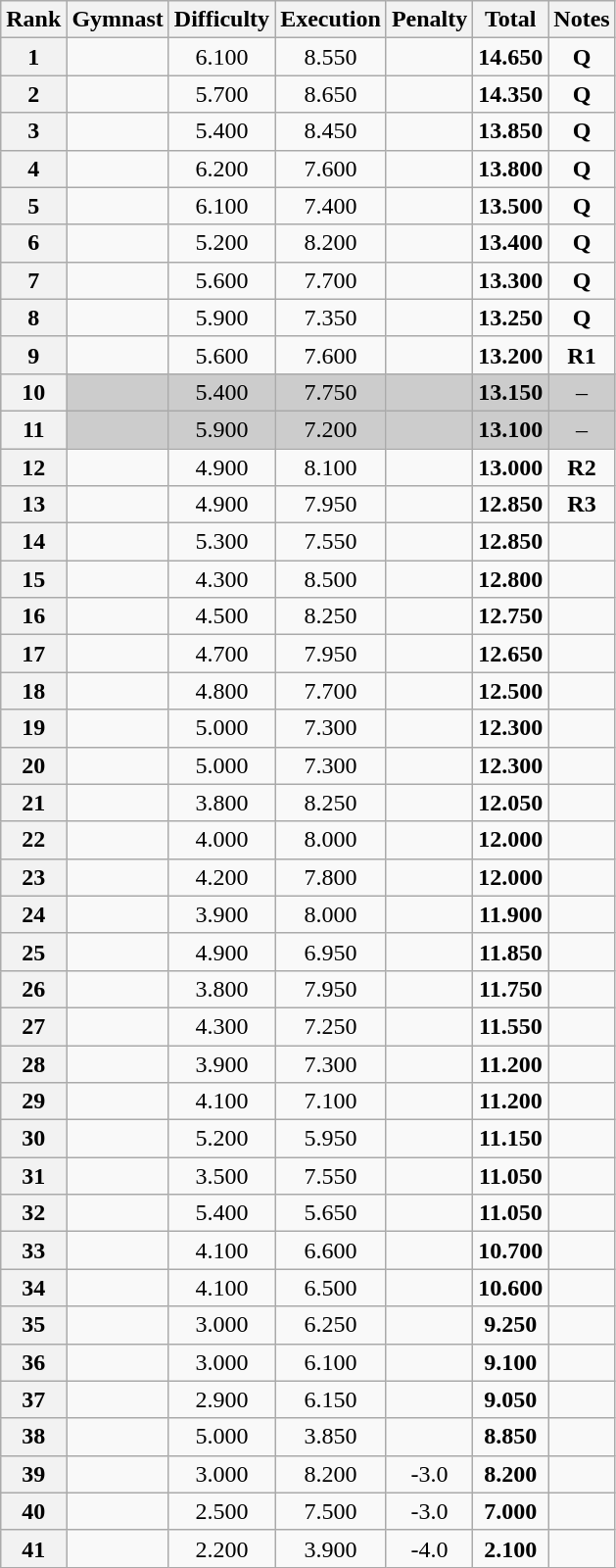<table class="wikitable sortable" style="text-align:center">
<tr>
<th>Rank</th>
<th>Gymnast</th>
<th>Difficulty</th>
<th>Execution</th>
<th>Penalty</th>
<th>Total</th>
<th>Notes</th>
</tr>
<tr>
<th scope=row>1</th>
<td align=left></td>
<td>6.100</td>
<td>8.550</td>
<td></td>
<td><strong>14.650</strong></td>
<td><strong>Q</strong></td>
</tr>
<tr>
<th scope=row>2</th>
<td align=left></td>
<td>5.700</td>
<td>8.650</td>
<td></td>
<td><strong>14.350</strong></td>
<td><strong>Q</strong></td>
</tr>
<tr>
<th scope=row>3</th>
<td align=left></td>
<td>5.400</td>
<td>8.450</td>
<td></td>
<td><strong>13.850</strong></td>
<td><strong>Q</strong></td>
</tr>
<tr>
<th scope=row>4</th>
<td align=left></td>
<td>6.200</td>
<td>7.600</td>
<td></td>
<td><strong>13.800</strong></td>
<td><strong>Q</strong></td>
</tr>
<tr>
<th scope=row>5</th>
<td align=left></td>
<td>6.100</td>
<td>7.400</td>
<td></td>
<td><strong>13.500</strong></td>
<td><strong>Q</strong></td>
</tr>
<tr>
<th scope=row>6</th>
<td align=left></td>
<td>5.200</td>
<td>8.200</td>
<td></td>
<td><strong>13.400 </strong></td>
<td><strong>Q</strong></td>
</tr>
<tr>
<th scope=row>7</th>
<td align=left></td>
<td>5.600</td>
<td>7.700</td>
<td></td>
<td><strong>13.300</strong></td>
<td><strong>Q</strong></td>
</tr>
<tr>
<th scope=row>8</th>
<td align=left></td>
<td>5.900</td>
<td>7.350</td>
<td></td>
<td><strong>13.250</strong></td>
<td><strong>Q</strong></td>
</tr>
<tr>
<th scope=row>9</th>
<td align=left></td>
<td>5.600</td>
<td>7.600</td>
<td></td>
<td><strong>13.200</strong></td>
<td><strong>R1</strong></td>
</tr>
<tr bgcolor="cccccc">
<th scope=row>10</th>
<td align=left></td>
<td>5.400</td>
<td>7.750</td>
<td></td>
<td><strong>13.150</strong></td>
<td>–</td>
</tr>
<tr bgcolor="cccccc">
<th scope=row>11</th>
<td align=left></td>
<td>5.900</td>
<td>7.200</td>
<td></td>
<td><strong>13.100</strong></td>
<td>–</td>
</tr>
<tr>
<th scope=row>12</th>
<td align=left></td>
<td>4.900</td>
<td>8.100</td>
<td></td>
<td><strong>13.000</strong></td>
<td><strong>R2</strong></td>
</tr>
<tr>
<th scope=row>13</th>
<td align=left></td>
<td>4.900</td>
<td>7.950</td>
<td></td>
<td><strong>12.850</strong></td>
<td><strong>R3</strong></td>
</tr>
<tr>
<th scope=row>14</th>
<td align=left></td>
<td>5.300</td>
<td>7.550</td>
<td></td>
<td><strong>12.850</strong></td>
<td></td>
</tr>
<tr>
<th scope=row>15</th>
<td align=left></td>
<td>4.300</td>
<td>8.500</td>
<td></td>
<td><strong>12.800</strong></td>
<td></td>
</tr>
<tr>
<th scope=row>16</th>
<td align=left></td>
<td>4.500</td>
<td>8.250</td>
<td></td>
<td><strong>12.750</strong></td>
<td></td>
</tr>
<tr>
<th scope=row>17</th>
<td align=left></td>
<td>4.700</td>
<td>7.950</td>
<td></td>
<td><strong>12.650</strong></td>
<td></td>
</tr>
<tr>
<th scope=row>18</th>
<td align=left></td>
<td>4.800</td>
<td>7.700</td>
<td></td>
<td><strong>12.500</strong></td>
<td></td>
</tr>
<tr>
<th scope=row>19</th>
<td align=left></td>
<td>5.000</td>
<td>7.300</td>
<td></td>
<td><strong>12.300</strong></td>
<td></td>
</tr>
<tr>
<th scope=row>20</th>
<td align=left></td>
<td>5.000</td>
<td>7.300</td>
<td></td>
<td><strong>12.300</strong></td>
<td></td>
</tr>
<tr>
<th scope=row>21</th>
<td align=left></td>
<td>3.800</td>
<td>8.250</td>
<td></td>
<td><strong>12.050</strong></td>
<td></td>
</tr>
<tr>
<th scope=row>22</th>
<td align=left></td>
<td>4.000</td>
<td>8.000</td>
<td></td>
<td><strong>12.000</strong></td>
<td></td>
</tr>
<tr>
<th scope=row>23</th>
<td align=left></td>
<td>4.200</td>
<td>7.800</td>
<td></td>
<td><strong>12.000</strong></td>
<td></td>
</tr>
<tr>
<th scope=row>24</th>
<td align=left></td>
<td>3.900</td>
<td>8.000</td>
<td></td>
<td><strong>11.900</strong></td>
<td></td>
</tr>
<tr>
<th scope=row>25</th>
<td align=left></td>
<td>4.900</td>
<td>6.950</td>
<td></td>
<td><strong>11.850</strong></td>
<td></td>
</tr>
<tr>
<th scope=row>26</th>
<td align=left></td>
<td>3.800</td>
<td>7.950</td>
<td></td>
<td><strong>11.750</strong></td>
<td></td>
</tr>
<tr>
<th scope=row>27</th>
<td align=left></td>
<td>4.300</td>
<td>7.250</td>
<td></td>
<td><strong>11.550</strong></td>
<td></td>
</tr>
<tr>
<th scope=row>28</th>
<td align=left></td>
<td>3.900</td>
<td>7.300</td>
<td></td>
<td><strong>11.200</strong></td>
<td></td>
</tr>
<tr>
<th scope=row>29</th>
<td align=left></td>
<td>4.100</td>
<td>7.100</td>
<td></td>
<td><strong>11.200</strong></td>
<td></td>
</tr>
<tr>
<th scope=row>30</th>
<td align=left></td>
<td>5.200</td>
<td>5.950</td>
<td></td>
<td><strong>11.150</strong></td>
<td></td>
</tr>
<tr>
<th scope=row>31</th>
<td align=left></td>
<td>3.500</td>
<td>7.550</td>
<td></td>
<td><strong>11.050</strong></td>
<td></td>
</tr>
<tr>
<th scope=row>32</th>
<td align=left></td>
<td>5.400</td>
<td>5.650</td>
<td></td>
<td><strong>11.050</strong></td>
<td></td>
</tr>
<tr>
<th scope=row>33</th>
<td align=left></td>
<td>4.100</td>
<td>6.600</td>
<td></td>
<td><strong>10.700</strong></td>
<td></td>
</tr>
<tr>
<th scope=row>34</th>
<td align=left></td>
<td>4.100</td>
<td>6.500</td>
<td></td>
<td><strong>10.600 </strong></td>
<td></td>
</tr>
<tr>
<th scope=row>35</th>
<td align=left></td>
<td>3.000</td>
<td>6.250</td>
<td></td>
<td><strong>9.250</strong></td>
<td></td>
</tr>
<tr>
<th scope=row>36</th>
<td align=left></td>
<td>3.000</td>
<td>6.100</td>
<td></td>
<td><strong>9.100</strong></td>
<td></td>
</tr>
<tr>
<th scope=row>37</th>
<td align=left></td>
<td>2.900</td>
<td>6.150</td>
<td></td>
<td><strong>9.050</strong></td>
<td></td>
</tr>
<tr>
<th scope=row>38</th>
<td align=left></td>
<td>5.000</td>
<td>3.850</td>
<td></td>
<td><strong>8.850</strong></td>
<td></td>
</tr>
<tr>
<th scope=row>39</th>
<td align=left></td>
<td>3.000</td>
<td>8.200</td>
<td>-3.0</td>
<td><strong>8.200</strong></td>
<td></td>
</tr>
<tr>
<th scope=row>40</th>
<td align=left></td>
<td>2.500</td>
<td>7.500</td>
<td>-3.0</td>
<td><strong>7.000</strong></td>
<td></td>
</tr>
<tr>
<th scope=row>41</th>
<td align=left></td>
<td>2.200</td>
<td>3.900</td>
<td>-4.0</td>
<td><strong>2.100</strong></td>
<td></td>
</tr>
</table>
